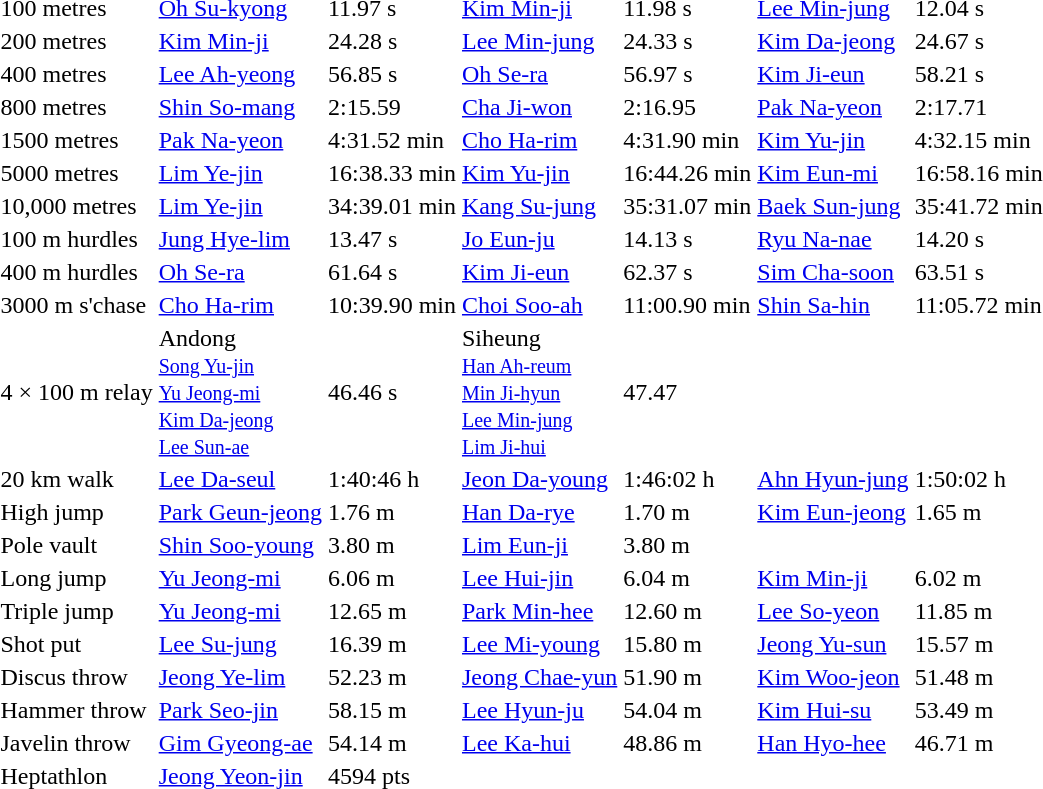<table>
<tr>
<td>100 metres</td>
<td><a href='#'>Oh Su-kyong</a></td>
<td>11.97 s</td>
<td><a href='#'>Kim Min-ji</a></td>
<td>11.98 s</td>
<td><a href='#'>Lee Min-jung</a></td>
<td>12.04 s</td>
</tr>
<tr>
<td>200 metres</td>
<td><a href='#'>Kim Min-ji</a></td>
<td>24.28 s</td>
<td><a href='#'>Lee Min-jung</a></td>
<td>24.33 s</td>
<td><a href='#'>Kim Da-jeong</a></td>
<td>24.67 s</td>
</tr>
<tr>
<td>400 metres</td>
<td><a href='#'>Lee Ah-yeong</a></td>
<td>56.85 s</td>
<td><a href='#'>Oh Se-ra</a></td>
<td>56.97 s</td>
<td><a href='#'>Kim Ji-eun</a></td>
<td>58.21 s</td>
</tr>
<tr>
<td>800 metres</td>
<td><a href='#'>Shin So-mang</a></td>
<td>2:15.59</td>
<td><a href='#'>Cha Ji-won</a></td>
<td>2:16.95</td>
<td><a href='#'>Pak Na-yeon</a></td>
<td>2:17.71</td>
</tr>
<tr>
<td>1500 metres</td>
<td><a href='#'>Pak Na-yeon</a></td>
<td>4:31.52 min</td>
<td><a href='#'>Cho Ha-rim</a></td>
<td>4:31.90 min</td>
<td><a href='#'>Kim Yu-jin</a></td>
<td>4:32.15 min</td>
</tr>
<tr>
<td>5000 metres</td>
<td><a href='#'>Lim Ye-jin</a></td>
<td>16:38.33 min</td>
<td><a href='#'>Kim Yu-jin</a></td>
<td>16:44.26 min</td>
<td><a href='#'>Kim Eun-mi</a></td>
<td>16:58.16 min</td>
</tr>
<tr>
<td>10,000 metres</td>
<td><a href='#'>Lim Ye-jin</a></td>
<td>34:39.01 min</td>
<td><a href='#'>Kang Su-jung</a></td>
<td>35:31.07 min</td>
<td><a href='#'>Baek Sun-jung</a></td>
<td>35:41.72 min</td>
</tr>
<tr>
<td>100 m hurdles</td>
<td><a href='#'>Jung Hye-lim</a></td>
<td>13.47 s</td>
<td><a href='#'>Jo Eun-ju</a></td>
<td>14.13 s</td>
<td><a href='#'>Ryu Na-nae</a></td>
<td>14.20 s</td>
</tr>
<tr>
<td>400 m hurdles</td>
<td><a href='#'>Oh Se-ra</a></td>
<td>61.64 s</td>
<td><a href='#'>Kim Ji-eun</a></td>
<td>62.37 s</td>
<td><a href='#'>Sim Cha-soon</a></td>
<td>63.51 s</td>
</tr>
<tr>
<td>3000 m s'chase</td>
<td><a href='#'>Cho Ha-rim</a></td>
<td>10:39.90 min</td>
<td><a href='#'>Choi Soo-ah</a></td>
<td>11:00.90 min</td>
<td><a href='#'>Shin Sa-hin</a></td>
<td>11:05.72 min</td>
</tr>
<tr>
<td>4 × 100 m relay</td>
<td>Andong<br><small><a href='#'>Song Yu-jin</a><br><a href='#'>Yu Jeong-mi</a><br><a href='#'>Kim Da-jeong</a><br><a href='#'>Lee Sun-ae</a></small></td>
<td>46.46 s</td>
<td>Siheung<br><small><a href='#'>Han Ah-reum</a><br><a href='#'>Min Ji-hyun</a><br><a href='#'>Lee Min-jung</a><br><a href='#'>Lim Ji-hui</a></small></td>
<td>47.47</td>
<td></td>
<td></td>
</tr>
<tr>
<td>20 km walk</td>
<td><a href='#'>Lee Da-seul</a></td>
<td>1:40:46 h</td>
<td><a href='#'>Jeon Da-young</a></td>
<td>1:46:02 h</td>
<td><a href='#'>Ahn Hyun-jung</a></td>
<td>1:50:02 h</td>
</tr>
<tr>
<td>High jump</td>
<td><a href='#'>Park Geun-jeong</a></td>
<td>1.76 m</td>
<td><a href='#'>Han Da-rye</a></td>
<td>1.70 m</td>
<td><a href='#'>Kim Eun-jeong</a></td>
<td>1.65 m</td>
</tr>
<tr>
<td>Pole vault</td>
<td><a href='#'>Shin Soo-young</a></td>
<td>3.80 m</td>
<td><a href='#'>Lim Eun-ji</a></td>
<td>3.80 m</td>
<td></td>
<td></td>
</tr>
<tr>
<td>Long jump</td>
<td><a href='#'>Yu Jeong-mi</a></td>
<td>6.06 m</td>
<td><a href='#'>Lee Hui-jin</a></td>
<td>6.04 m</td>
<td><a href='#'>Kim Min-ji</a></td>
<td>6.02 m</td>
</tr>
<tr>
<td>Triple jump</td>
<td><a href='#'>Yu Jeong-mi</a></td>
<td>12.65 m</td>
<td><a href='#'>Park Min-hee</a></td>
<td>12.60 m</td>
<td><a href='#'>Lee So-yeon</a></td>
<td>11.85 m</td>
</tr>
<tr>
<td>Shot put</td>
<td><a href='#'>Lee Su-jung</a></td>
<td>16.39 m</td>
<td><a href='#'>Lee Mi-young</a></td>
<td>15.80 m</td>
<td><a href='#'>Jeong Yu-sun</a></td>
<td>15.57 m</td>
</tr>
<tr>
<td>Discus throw</td>
<td><a href='#'>Jeong Ye-lim</a></td>
<td>52.23 m</td>
<td><a href='#'>Jeong Chae-yun</a></td>
<td>51.90 m</td>
<td><a href='#'>Kim Woo-jeon</a></td>
<td>51.48 m</td>
</tr>
<tr>
<td>Hammer throw</td>
<td><a href='#'>Park Seo-jin</a></td>
<td>58.15 m</td>
<td><a href='#'>Lee Hyun-ju</a></td>
<td>54.04 m</td>
<td><a href='#'>Kim Hui-su</a></td>
<td>53.49 m</td>
</tr>
<tr>
<td>Javelin throw</td>
<td><a href='#'>Gim Gyeong-ae</a></td>
<td>54.14 m</td>
<td><a href='#'>Lee Ka-hui</a></td>
<td>48.86 m</td>
<td><a href='#'>Han Hyo-hee</a></td>
<td>46.71 m</td>
</tr>
<tr>
<td>Heptathlon</td>
<td><a href='#'>Jeong Yeon-jin</a></td>
<td>4594 pts</td>
<td></td>
<td></td>
<td></td>
<td></td>
</tr>
</table>
